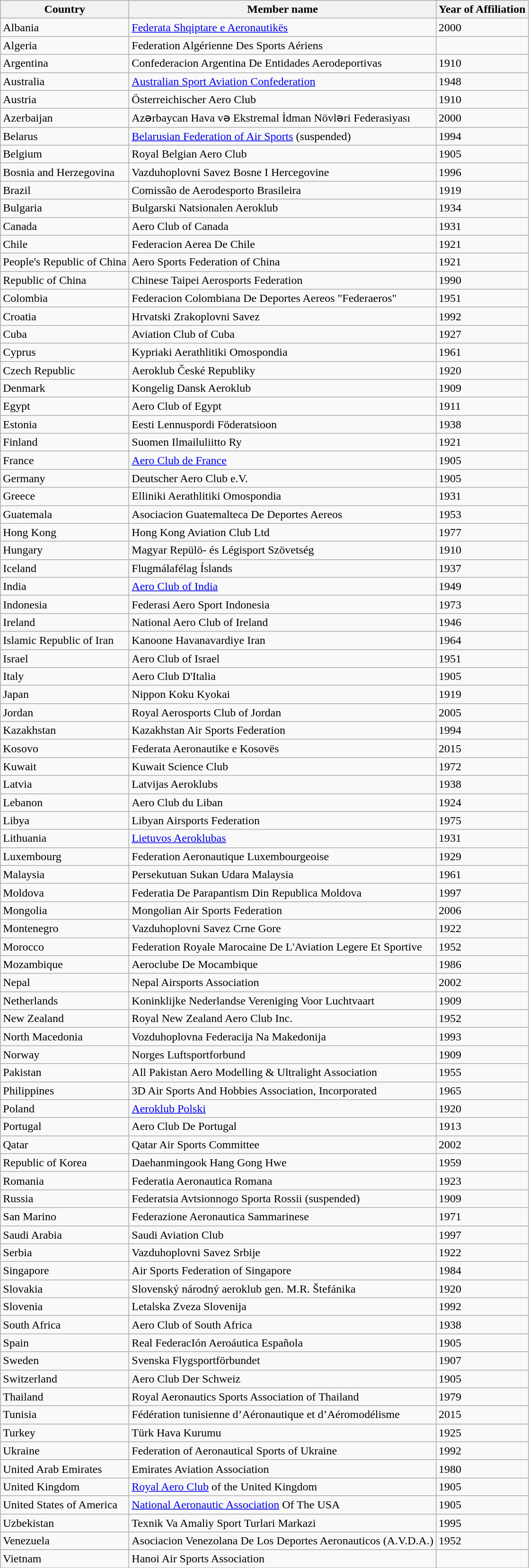<table class="wikitable">
<tr>
<th>Country</th>
<th>Member name</th>
<th>Year of Affiliation</th>
</tr>
<tr>
<td>Albania</td>
<td><a href='#'>Federata Shqiptare e Aeronautikës</a></td>
<td>2000</td>
</tr>
<tr>
<td>Algeria</td>
<td>Federation Algérienne Des Sports Aériens</td>
<td></td>
</tr>
<tr>
<td>Argentina</td>
<td>Confederacion Argentina De Entidades Aerodeportivas</td>
<td>1910</td>
</tr>
<tr>
<td>Australia</td>
<td><a href='#'>Australian Sport Aviation Confederation</a></td>
<td>1948</td>
</tr>
<tr>
<td>Austria</td>
<td>Österreichischer Aero Club</td>
<td>1910</td>
</tr>
<tr>
<td>Azerbaijan</td>
<td>Azərbaycan Hava və Ekstremal İdman Növləri Federasiyası</td>
<td>2000</td>
</tr>
<tr>
<td>Belarus</td>
<td><a href='#'>Belarusian Federation of Air Sports</a> (suspended)</td>
<td>1994</td>
</tr>
<tr>
<td>Belgium</td>
<td>Royal Belgian Aero Club</td>
<td>1905</td>
</tr>
<tr>
<td>Bosnia and Herzegovina</td>
<td>Vazduhoplovni Savez Bosne I Hercegovine</td>
<td>1996</td>
</tr>
<tr>
<td>Brazil</td>
<td>Comissão de Aerodesporto Brasileira</td>
<td>1919</td>
</tr>
<tr>
<td>Bulgaria</td>
<td>Bulgarski Natsionalen Aeroklub</td>
<td>1934</td>
</tr>
<tr>
<td>Canada</td>
<td>Aero Club of Canada</td>
<td>1931</td>
</tr>
<tr>
<td>Chile</td>
<td>Federacion Aerea De Chile</td>
<td>1921</td>
</tr>
<tr>
<td>People's Republic of China</td>
<td>Aero Sports Federation of China</td>
<td>1921</td>
</tr>
<tr>
<td>Republic of China</td>
<td>Chinese Taipei Aerosports Federation</td>
<td>1990</td>
</tr>
<tr>
<td>Colombia</td>
<td>Federacion Colombiana De Deportes Aereos "Federaeros"</td>
<td>1951</td>
</tr>
<tr>
<td>Croatia</td>
<td>Hrvatski Zrakoplovni Savez</td>
<td>1992</td>
</tr>
<tr>
<td>Cuba</td>
<td>Aviation Club of Cuba</td>
<td>1927</td>
</tr>
<tr>
<td>Cyprus</td>
<td>Kypriaki Aerathlitiki Omospondia</td>
<td>1961</td>
</tr>
<tr>
<td>Czech Republic</td>
<td>Aeroklub České Republiky</td>
<td>1920</td>
</tr>
<tr>
<td>Denmark</td>
<td>Kongelig Dansk Aeroklub</td>
<td>1909</td>
</tr>
<tr>
<td>Egypt</td>
<td>Aero Club of Egypt</td>
<td>1911</td>
</tr>
<tr>
<td>Estonia</td>
<td>Eesti Lennuspordi Föderatsioon</td>
<td>1938</td>
</tr>
<tr>
<td>Finland</td>
<td>Suomen Ilmailuliitto Ry</td>
<td>1921</td>
</tr>
<tr>
<td>France</td>
<td><a href='#'>Aero Club de France</a></td>
<td>1905</td>
</tr>
<tr>
<td>Germany</td>
<td>Deutscher Aero Club e.V.</td>
<td>1905</td>
</tr>
<tr>
<td>Greece</td>
<td>Elliniki Aerathlitiki Omospondia</td>
<td>1931</td>
</tr>
<tr>
<td>Guatemala</td>
<td>Asociacion Guatemalteca De Deportes Aereos</td>
<td>1953</td>
</tr>
<tr>
<td>Hong Kong</td>
<td>Hong Kong Aviation Club Ltd</td>
<td>1977</td>
</tr>
<tr>
<td>Hungary</td>
<td>Magyar Repülö- és Légisport Szövetség</td>
<td>1910</td>
</tr>
<tr>
<td>Iceland</td>
<td>Flugmálafélag Íslands</td>
<td>1937</td>
</tr>
<tr>
<td>India</td>
<td><a href='#'>Aero Club of India</a></td>
<td>1949</td>
</tr>
<tr>
<td>Indonesia</td>
<td>Federasi Aero Sport Indonesia</td>
<td>1973</td>
</tr>
<tr>
<td>Ireland</td>
<td>National Aero Club of Ireland</td>
<td>1946</td>
</tr>
<tr>
<td>Islamic Republic of Iran</td>
<td>Kanoone Havanavardiye Iran</td>
<td>1964</td>
</tr>
<tr>
<td>Israel</td>
<td>Aero Club of Israel</td>
<td>1951</td>
</tr>
<tr>
<td>Italy</td>
<td>Aero Club D'Italia</td>
<td>1905</td>
</tr>
<tr>
<td>Japan</td>
<td>Nippon Koku Kyokai</td>
<td>1919</td>
</tr>
<tr>
<td>Jordan</td>
<td>Royal Aerosports Club of Jordan</td>
<td>2005</td>
</tr>
<tr>
<td>Kazakhstan</td>
<td>Kazakhstan Air Sports Federation</td>
<td>1994</td>
</tr>
<tr>
<td>Kosovo</td>
<td>Federata Aeronautike e Kosovës</td>
<td>2015</td>
</tr>
<tr>
<td>Kuwait</td>
<td>Kuwait Science Club</td>
<td>1972</td>
</tr>
<tr>
<td>Latvia</td>
<td>Latvijas Aeroklubs</td>
<td>1938</td>
</tr>
<tr>
<td>Lebanon</td>
<td>Aero Club du Liban</td>
<td>1924</td>
</tr>
<tr>
<td>Libya</td>
<td>Libyan Airsports Federation</td>
<td>1975</td>
</tr>
<tr>
<td>Lithuania</td>
<td><a href='#'>Lietuvos Aeroklubas</a></td>
<td>1931</td>
</tr>
<tr>
<td>Luxembourg</td>
<td>Federation Aeronautique Luxembourgeoise</td>
<td>1929</td>
</tr>
<tr>
<td>Malaysia</td>
<td>Persekutuan Sukan Udara Malaysia</td>
<td>1961</td>
</tr>
<tr>
<td>Moldova</td>
<td>Federatia De Parapantism Din Republica Moldova</td>
<td>1997</td>
</tr>
<tr>
<td>Mongolia</td>
<td>Mongolian Air Sports Federation</td>
<td>2006</td>
</tr>
<tr>
<td>Montenegro</td>
<td>Vazduhoplovni Savez Crne Gore</td>
<td>1922</td>
</tr>
<tr>
<td>Morocco</td>
<td>Federation Royale Marocaine De L'Aviation Legere Et Sportive</td>
<td>1952</td>
</tr>
<tr>
<td>Mozambique</td>
<td>Aeroclube De Mocambique</td>
<td>1986</td>
</tr>
<tr>
<td>Nepal</td>
<td>Nepal Airsports Association</td>
<td>2002</td>
</tr>
<tr>
<td>Netherlands</td>
<td>Koninklijke Nederlandse Vereniging Voor Luchtvaart</td>
<td>1909</td>
</tr>
<tr>
<td>New Zealand</td>
<td>Royal New Zealand Aero Club Inc.</td>
<td>1952</td>
</tr>
<tr>
<td>North Macedonia</td>
<td>Vozduhoplovna Federacija Na Makedonija</td>
<td>1993</td>
</tr>
<tr>
<td>Norway</td>
<td>Norges Luftsportforbund</td>
<td>1909</td>
</tr>
<tr>
<td>Pakistan</td>
<td>All Pakistan Aero Modelling & Ultralight Association</td>
<td>1955</td>
</tr>
<tr>
<td>Philippines</td>
<td>3D Air Sports And Hobbies Association, Incorporated</td>
<td>1965</td>
</tr>
<tr>
<td>Poland</td>
<td><a href='#'>Aeroklub Polski</a></td>
<td>1920</td>
</tr>
<tr>
<td>Portugal</td>
<td>Aero Club De Portugal</td>
<td>1913</td>
</tr>
<tr>
<td>Qatar</td>
<td>Qatar Air Sports Committee</td>
<td>2002</td>
</tr>
<tr>
<td>Republic of Korea</td>
<td>Daehanmingook Hang Gong Hwe</td>
<td>1959</td>
</tr>
<tr>
<td>Romania</td>
<td>Federatia Aeronautica Romana</td>
<td>1923</td>
</tr>
<tr>
<td>Russia</td>
<td>Federatsia Avtsionnogo Sporta Rossii (suspended)</td>
<td>1909</td>
</tr>
<tr>
<td>San Marino</td>
<td>Federazione Aeronautica Sammarinese</td>
<td>1971</td>
</tr>
<tr>
<td>Saudi Arabia</td>
<td>Saudi Aviation Club</td>
<td>1997</td>
</tr>
<tr>
<td>Serbia</td>
<td>Vazduhoplovni Savez Srbije</td>
<td>1922</td>
</tr>
<tr>
<td>Singapore</td>
<td>Air Sports Federation of Singapore</td>
<td>1984</td>
</tr>
<tr>
<td>Slovakia</td>
<td>Slovenský národný aeroklub gen. M.R. Štefánika</td>
<td>1920</td>
</tr>
<tr>
<td>Slovenia</td>
<td>Letalska Zveza Slovenija</td>
<td>1992</td>
</tr>
<tr>
<td>South Africa</td>
<td>Aero Club of South Africa</td>
<td>1938</td>
</tr>
<tr>
<td>Spain</td>
<td>Real FederacIón Aeroáutica Española</td>
<td>1905</td>
</tr>
<tr>
<td>Sweden</td>
<td>Svenska Flygsportförbundet</td>
<td>1907</td>
</tr>
<tr>
<td>Switzerland</td>
<td>Aero Club Der Schweiz</td>
<td>1905</td>
</tr>
<tr>
<td>Thailand</td>
<td>Royal Aeronautics Sports Association of Thailand</td>
<td>1979</td>
</tr>
<tr>
<td>Tunisia</td>
<td>Fédération tunisienne d’Aéronautique et d’Aéromodélisme</td>
<td>2015</td>
</tr>
<tr>
<td>Turkey</td>
<td>Türk Hava Kurumu</td>
<td>1925</td>
</tr>
<tr>
<td>Ukraine</td>
<td>Federation of Aeronautical Sports of Ukraine</td>
<td>1992</td>
</tr>
<tr>
<td>United Arab Emirates</td>
<td>Emirates Aviation Association</td>
<td>1980</td>
</tr>
<tr>
<td>United Kingdom</td>
<td><a href='#'>Royal Aero Club</a> of the United Kingdom</td>
<td>1905</td>
</tr>
<tr>
<td>United States of America</td>
<td><a href='#'>National Aeronautic Association</a> Of The USA</td>
<td>1905</td>
</tr>
<tr>
<td>Uzbekistan</td>
<td>Texnik Va Amaliy Sport Turlari Markazi</td>
<td>1995</td>
</tr>
<tr>
<td>Venezuela</td>
<td>Asociacion Venezolana De Los Deportes Aeronauticos (A.V.D.A.)</td>
<td>1952</td>
</tr>
<tr>
<td>Vietnam</td>
<td>Hanoi Air Sports Association</td>
<td></td>
</tr>
<tr>
</tr>
</table>
